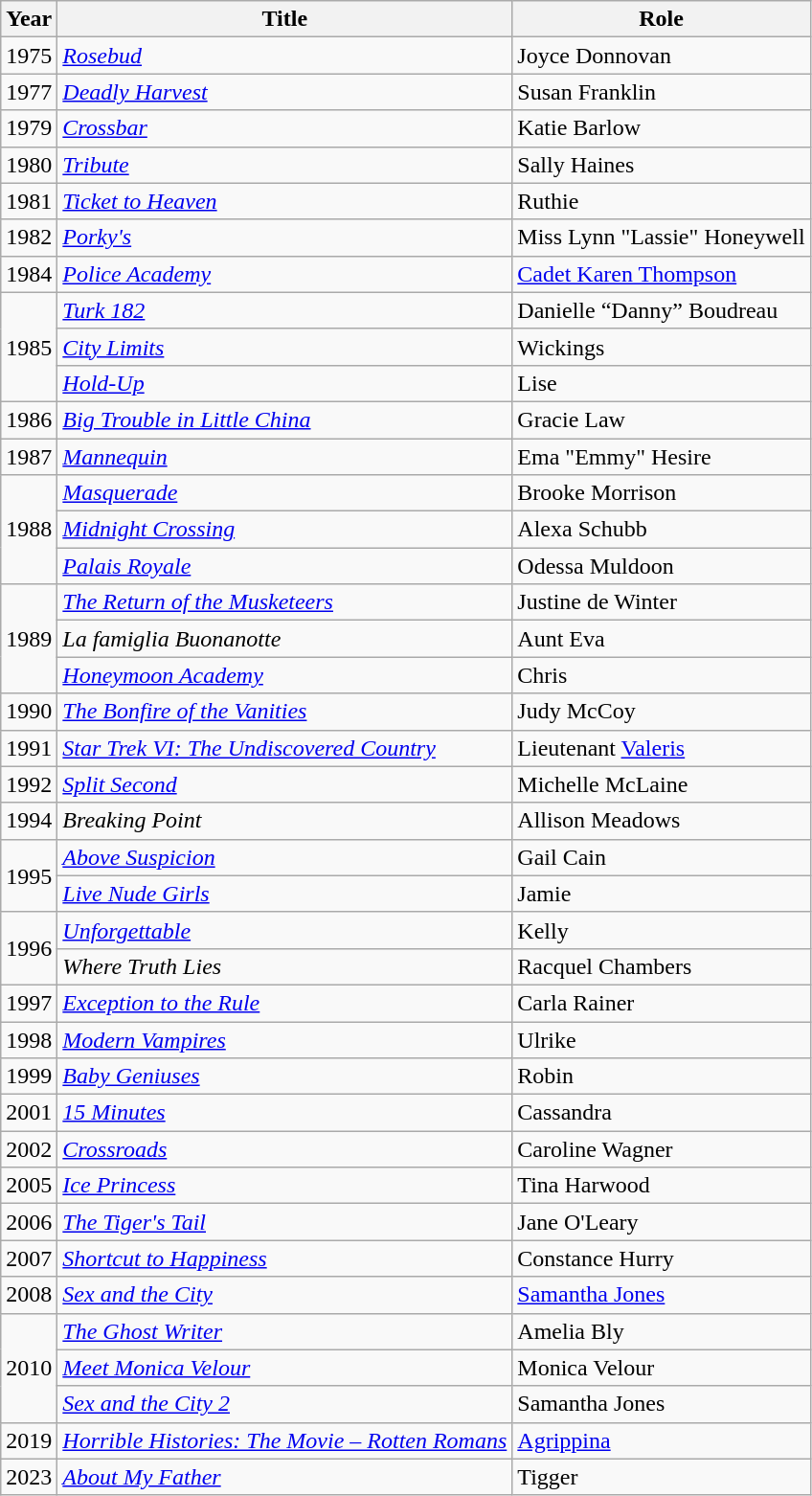<table class="wikitable sortable">
<tr>
<th>Year</th>
<th>Title</th>
<th>Role</th>
</tr>
<tr>
<td>1975</td>
<td><em><a href='#'>Rosebud</a></em></td>
<td>Joyce Donnovan</td>
</tr>
<tr>
<td>1977</td>
<td><em><a href='#'>Deadly Harvest</a></em></td>
<td>Susan Franklin</td>
</tr>
<tr>
<td>1979</td>
<td><em><a href='#'>Crossbar</a></em></td>
<td>Katie Barlow</td>
</tr>
<tr>
<td>1980</td>
<td><em><a href='#'>Tribute</a></em></td>
<td>Sally Haines</td>
</tr>
<tr>
<td>1981</td>
<td><em><a href='#'>Ticket to Heaven</a></em></td>
<td>Ruthie</td>
</tr>
<tr>
<td>1982</td>
<td><em><a href='#'>Porky's</a></em></td>
<td>Miss Lynn "Lassie" Honeywell</td>
</tr>
<tr>
<td>1984</td>
<td><em><a href='#'>Police Academy</a></em></td>
<td><a href='#'>Cadet Karen Thompson</a></td>
</tr>
<tr>
<td rowspan=3>1985</td>
<td><em><a href='#'>Turk 182</a></em></td>
<td>Danielle “Danny” Boudreau</td>
</tr>
<tr>
<td><em><a href='#'>City Limits</a></em></td>
<td>Wickings</td>
</tr>
<tr>
<td><em><a href='#'>Hold-Up</a></em></td>
<td>Lise</td>
</tr>
<tr>
<td>1986</td>
<td><em><a href='#'>Big Trouble in Little China</a></em></td>
<td>Gracie Law</td>
</tr>
<tr>
<td>1987</td>
<td><em><a href='#'>Mannequin</a></em></td>
<td>Ema "Emmy" Hesire</td>
</tr>
<tr>
<td Rowspan=3>1988</td>
<td><em><a href='#'>Masquerade</a></em></td>
<td>Brooke Morrison</td>
</tr>
<tr>
<td><em><a href='#'>Midnight Crossing</a></em></td>
<td>Alexa Schubb</td>
</tr>
<tr>
<td><em><a href='#'>Palais Royale</a></em></td>
<td>Odessa Muldoon</td>
</tr>
<tr>
<td rowspan=3>1989</td>
<td data-sort-value="Return of the Musketeers, The"><em><a href='#'>The Return of the Musketeers</a></em></td>
<td>Justine de Winter</td>
</tr>
<tr>
<td><em>La famiglia Buonanotte</em></td>
<td>Aunt Eva</td>
</tr>
<tr>
<td><em><a href='#'>Honeymoon Academy</a></em></td>
<td>Chris</td>
</tr>
<tr>
<td>1990</td>
<td data-sort-value="Bonfire of the Vanities, The"><em><a href='#'>The Bonfire of the Vanities</a></em></td>
<td>Judy McCoy</td>
</tr>
<tr>
<td>1991</td>
<td><em><a href='#'>Star Trek VI: The Undiscovered Country</a></em></td>
<td>Lieutenant <a href='#'>Valeris</a></td>
</tr>
<tr>
<td>1992</td>
<td><em><a href='#'>Split Second</a></em></td>
<td>Michelle McLaine</td>
</tr>
<tr>
<td>1994</td>
<td><em>Breaking Point</em></td>
<td>Allison Meadows</td>
</tr>
<tr>
<td Rowspan=2>1995</td>
<td><em><a href='#'>Above Suspicion</a></em></td>
<td>Gail Cain</td>
</tr>
<tr>
<td><em><a href='#'>Live Nude Girls</a></em></td>
<td>Jamie</td>
</tr>
<tr>
<td Rowspan=2>1996</td>
<td><em><a href='#'>Unforgettable</a></em></td>
<td>Kelly</td>
</tr>
<tr>
<td><em>Where Truth Lies</em></td>
<td>Racquel Chambers</td>
</tr>
<tr>
<td>1997</td>
<td><em><a href='#'>Exception to the Rule</a></em></td>
<td>Carla Rainer</td>
</tr>
<tr>
<td>1998</td>
<td><em><a href='#'>Modern Vampires</a></em></td>
<td>Ulrike</td>
</tr>
<tr>
<td>1999</td>
<td><em><a href='#'>Baby Geniuses</a></em></td>
<td>Robin</td>
</tr>
<tr>
<td>2001</td>
<td><em><a href='#'>15 Minutes</a></em></td>
<td>Cassandra</td>
</tr>
<tr>
<td>2002</td>
<td><em><a href='#'>Crossroads</a></em></td>
<td>Caroline Wagner</td>
</tr>
<tr>
<td>2005</td>
<td><em><a href='#'>Ice Princess</a></em></td>
<td>Tina Harwood</td>
</tr>
<tr>
<td>2006</td>
<td data-sort-value="Tiger's Tail, The"><em><a href='#'>The Tiger's Tail</a></em></td>
<td>Jane O'Leary</td>
</tr>
<tr>
<td>2007</td>
<td><em><a href='#'>Shortcut to Happiness</a></em></td>
<td>Constance Hurry</td>
</tr>
<tr>
<td>2008</td>
<td><em><a href='#'>Sex and the City</a></em></td>
<td><a href='#'>Samantha Jones</a></td>
</tr>
<tr>
<td Rowspan=3>2010</td>
<td data-sort-value="Ghost Writer, The"><em><a href='#'>The Ghost Writer</a></em></td>
<td>Amelia Bly</td>
</tr>
<tr>
<td><em><a href='#'>Meet Monica Velour</a></em></td>
<td>Monica Velour</td>
</tr>
<tr>
<td><em><a href='#'>Sex and the City 2</a></em></td>
<td>Samantha Jones</td>
</tr>
<tr>
<td>2019</td>
<td><em><a href='#'>Horrible Histories: The Movie – Rotten Romans</a></em></td>
<td><a href='#'>Agrippina</a></td>
</tr>
<tr>
<td>2023</td>
<td><em><a href='#'>About My Father</a></em></td>
<td>Tigger</td>
</tr>
</table>
